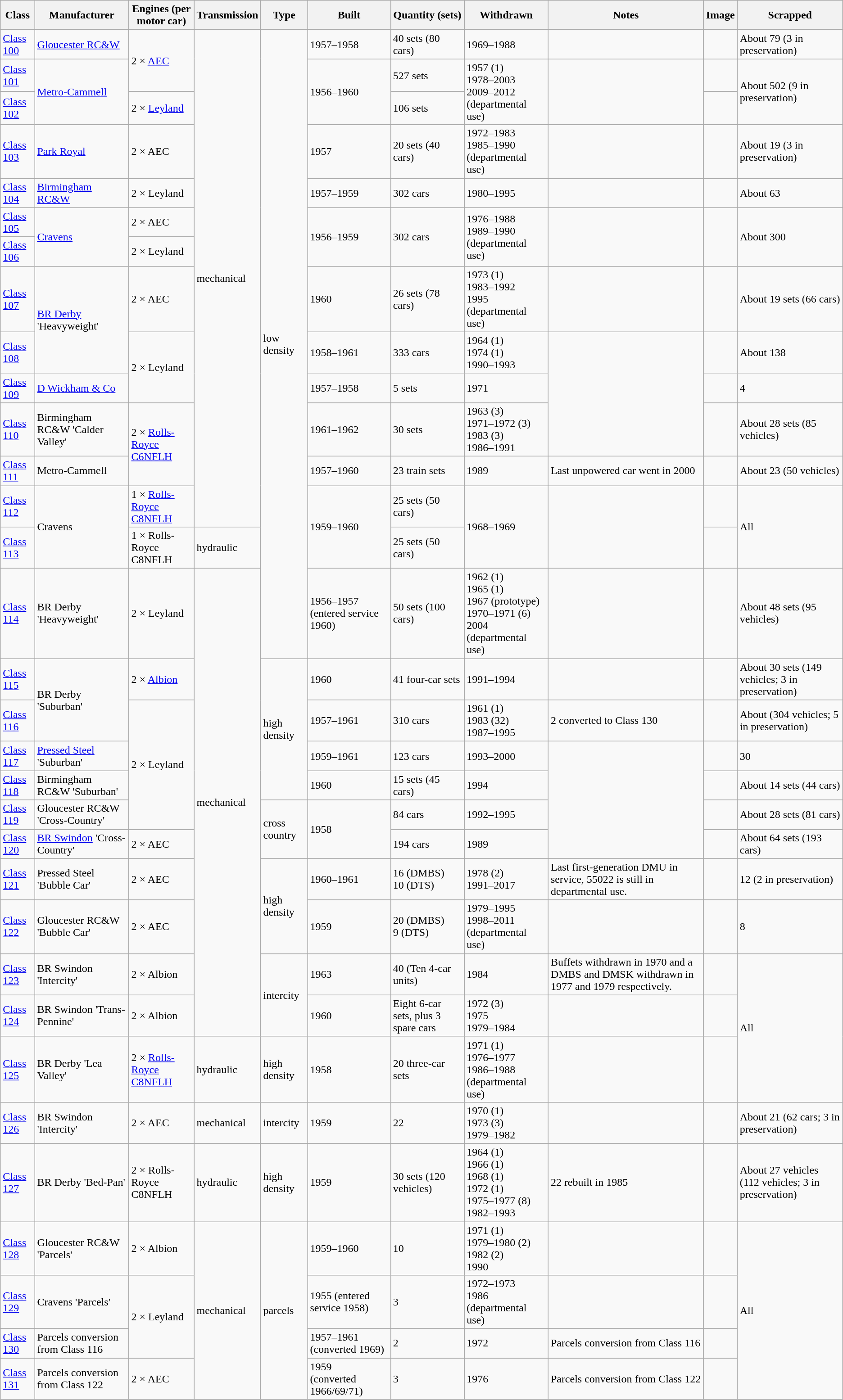<table class="sort wikitable sortable">
<tr>
<th>Class</th>
<th>Manufacturer</th>
<th>Engines (per motor car)</th>
<th>Transmission</th>
<th>Type</th>
<th>Built</th>
<th>Quantity (sets)</th>
<th>Withdrawn</th>
<th>Notes</th>
<th>Image</th>
<th>Scrapped</th>
</tr>
<tr>
<td><a href='#'>Class 100</a></td>
<td><a href='#'>Gloucester RC&W</a></td>
<td rowspan="2">2 × <a href='#'>AEC</a> </td>
<td rowspan="13">mechanical</td>
<td rowspan="15">low density</td>
<td>1957–1958</td>
<td>40 sets (80 cars)</td>
<td>1969–1988</td>
<td></td>
<td></td>
<td>About 79 (3 in preservation)</td>
</tr>
<tr>
<td><a href='#'>Class 101</a></td>
<td rowspan="2"><a href='#'>Metro-Cammell</a></td>
<td rowspan=2>1956–1960</td>
<td>527 sets</td>
<td rowspan=2>1957 (1)<br>1978–2003<br>2009–2012 (departmental use)</td>
<td rowspan=2></td>
<td></td>
<td rowspan=2>About 502 (9 in preservation)</td>
</tr>
<tr>
<td><a href='#'>Class 102</a></td>
<td>2 × <a href='#'>Leyland</a> </td>
<td>106 sets</td>
<td></td>
</tr>
<tr>
<td><a href='#'>Class 103</a></td>
<td><a href='#'>Park Royal</a></td>
<td>2 × AEC </td>
<td>1957</td>
<td>20 sets (40 cars)</td>
<td>1972–1983<br>1985–1990 (departmental use)</td>
<td></td>
<td></td>
<td>About 19 (3 in preservation)</td>
</tr>
<tr>
<td><a href='#'>Class 104</a></td>
<td><a href='#'>Birmingham RC&W</a></td>
<td>2 × Leyland </td>
<td>1957–1959</td>
<td>302 cars</td>
<td>1980–1995</td>
<td></td>
<td></td>
<td>About 63</td>
</tr>
<tr>
<td><a href='#'>Class 105</a></td>
<td rowspan="2"><a href='#'>Cravens</a></td>
<td>2 × AEC </td>
<td rowspan=2>1956–1959</td>
<td rowspan=2>302 cars</td>
<td rowspan=2>1976–1988<br>1989–1990 (departmental use)</td>
<td rowspan=2></td>
<td rowspan=2></td>
<td rowspan=2>About 300</td>
</tr>
<tr>
<td><a href='#'>Class 106</a></td>
<td>2 × Leyland </td>
</tr>
<tr>
<td><a href='#'>Class 107</a></td>
<td rowspan="2"><a href='#'>BR Derby</a> 'Heavyweight'</td>
<td>2 × AEC </td>
<td>1960</td>
<td>26 sets (78 cars)</td>
<td>1973 (1)<br>1983–1992<br>1995 (departmental use)</td>
<td></td>
<td></td>
<td>About 19 sets (66 cars)</td>
</tr>
<tr>
<td><a href='#'>Class 108</a></td>
<td rowspan="2">2 × Leyland </td>
<td>1958–1961</td>
<td>333 cars</td>
<td>1964 (1)<br>1974 (1)<br>1990–1993</td>
<td rowspan="3"></td>
<td></td>
<td>About 138</td>
</tr>
<tr>
<td><a href='#'>Class 109</a></td>
<td><a href='#'>D Wickham & Co</a></td>
<td>1957–1958</td>
<td>5 sets</td>
<td>1971</td>
<td></td>
<td>4</td>
</tr>
<tr>
<td><a href='#'>Class 110</a></td>
<td>Birmingham RC&W 'Calder Valley'</td>
<td rowspan="2">2 × <a href='#'>Rolls-Royce C6NFLH</a> </td>
<td>1961–1962</td>
<td>30 sets</td>
<td>1963 (3)<br>1971–1972 (3)<br>1983 (3)<br>1986–1991</td>
<td></td>
<td>About 28 sets (85 vehicles)</td>
</tr>
<tr>
<td><a href='#'>Class 111</a></td>
<td>Metro-Cammell</td>
<td>1957–1960</td>
<td>23 train sets</td>
<td>1989</td>
<td>Last unpowered car went in 2000</td>
<td></td>
<td>About 23 (50 vehicles)</td>
</tr>
<tr>
<td><a href='#'>Class 112</a></td>
<td rowspan="2">Cravens</td>
<td>1 × <a href='#'>Rolls-Royce C8NFLH</a> </td>
<td rowspan=2>1959–1960</td>
<td>25 sets (50 cars)</td>
<td rowspan=2>1968–1969</td>
<td rowspan=2></td>
<td></td>
<td rowspan=2>All</td>
</tr>
<tr>
<td><a href='#'>Class 113</a></td>
<td>1 × Rolls-Royce C8NFLH </td>
<td>hydraulic</td>
<td>25 sets (50 cars)</td>
<td></td>
</tr>
<tr>
<td><a href='#'>Class 114</a></td>
<td>BR Derby 'Heavyweight'</td>
<td>2 × Leyland </td>
<td rowspan="11">mechanical</td>
<td>1956–1957 (entered service 1960)</td>
<td>50 sets (100 cars)</td>
<td>1962 (1)<br>1965 (1)<br>1967 (prototype)<br>1970–1971 (6)<br>2004 (departmental use)</td>
<td></td>
<td></td>
<td>About 48 sets (95 vehicles)</td>
</tr>
<tr>
<td><a href='#'>Class 115</a></td>
<td rowspan="2">BR Derby 'Suburban'</td>
<td>2 × <a href='#'>Albion</a> </td>
<td rowspan="4">high density</td>
<td>1960</td>
<td>41 four-car sets</td>
<td>1991–1994</td>
<td></td>
<td></td>
<td>About 30 sets (149 vehicles; 3 in preservation)</td>
</tr>
<tr>
<td><a href='#'>Class 116</a></td>
<td rowspan="4">2 × Leyland </td>
<td>1957–1961</td>
<td>310 cars</td>
<td>1961 (1)<br>1983 (32)<br>1987–1995</td>
<td>2 converted to Class 130</td>
<td></td>
<td>About (304 vehicles; 5 in preservation)</td>
</tr>
<tr>
<td><a href='#'>Class 117</a></td>
<td><a href='#'>Pressed Steel</a> 'Suburban'</td>
<td>1959–1961</td>
<td>123 cars</td>
<td>1993–2000</td>
<td rowspan="4"></td>
<td></td>
<td>30</td>
</tr>
<tr>
<td><a href='#'>Class 118</a></td>
<td>Birmingham RC&W 'Suburban'</td>
<td>1960</td>
<td>15 sets (45 cars)</td>
<td>1994</td>
<td></td>
<td>About 14 sets (44 cars)</td>
</tr>
<tr>
<td><a href='#'>Class 119</a></td>
<td>Gloucester RC&W 'Cross-Country'</td>
<td rowspan="2">cross country</td>
<td rowspan="2">1958</td>
<td>84 cars</td>
<td>1992–1995</td>
<td></td>
<td>About 28 sets (81 cars)</td>
</tr>
<tr>
<td><a href='#'>Class 120</a></td>
<td><a href='#'>BR Swindon</a> 'Cross-Country'</td>
<td>2 × AEC </td>
<td>194 cars</td>
<td>1989</td>
<td></td>
<td>About 64 sets (193 cars)</td>
</tr>
<tr>
<td><a href='#'>Class 121</a></td>
<td>Pressed Steel 'Bubble Car'</td>
<td>2 × AEC </td>
<td rowspan="2">high density</td>
<td>1960–1961</td>
<td>16 (DMBS)<br>10 (DTS)</td>
<td>1978 (2)<br>1991–2017</td>
<td>Last first-generation DMU in service, 55022 is still in departmental use.</td>
<td></td>
<td>12 (2 in preservation)</td>
</tr>
<tr>
<td><a href='#'>Class 122</a></td>
<td>Gloucester RC&W 'Bubble Car'</td>
<td>2 × AEC </td>
<td>1959</td>
<td>20 (DMBS)<br>9 (DTS)</td>
<td>1979–1995<br>1998–2011 (departmental use)</td>
<td></td>
<td></td>
<td>8</td>
</tr>
<tr>
<td><a href='#'>Class 123</a></td>
<td>BR Swindon 'Intercity'</td>
<td>2 × Albion </td>
<td rowspan="2">intercity</td>
<td>1963</td>
<td>40 (Ten 4-car units)</td>
<td>1984</td>
<td>Buffets withdrawn in 1970 and a DMBS and DMSK withdrawn in 1977 and 1979 respectively.</td>
<td></td>
<td rowspan=3>All</td>
</tr>
<tr>
<td><a href='#'>Class 124</a></td>
<td>BR Swindon 'Trans-Pennine'</td>
<td>2 × Albion </td>
<td>1960</td>
<td>Eight 6-car sets, plus 3 spare cars</td>
<td>1972 (3)<br>1975<br>1979–1984</td>
<td></td>
<td></td>
</tr>
<tr>
<td><a href='#'>Class 125</a></td>
<td>BR Derby 'Lea Valley'</td>
<td>2 × <a href='#'>Rolls-Royce C8NFLH</a> </td>
<td>hydraulic</td>
<td>high density</td>
<td>1958</td>
<td>20 three-car sets</td>
<td>1971 (1)<br>1976–1977<br>1986–1988 (departmental use)</td>
<td></td>
<td></td>
</tr>
<tr>
<td><a href='#'>Class 126</a></td>
<td>BR Swindon 'Intercity'</td>
<td>2 × AEC </td>
<td>mechanical</td>
<td>intercity</td>
<td>1959</td>
<td>22</td>
<td>1970 (1)<br>1973 (3)<br>1979–1982</td>
<td></td>
<td></td>
<td>About 21 (62 cars; 3 in preservation)</td>
</tr>
<tr>
<td><a href='#'>Class 127</a></td>
<td>BR Derby 'Bed-Pan'</td>
<td>2 × Rolls-Royce C8NFLH </td>
<td>hydraulic</td>
<td>high density</td>
<td>1959</td>
<td>30 sets (120 vehicles)</td>
<td>1964 (1)<br>1966 (1)<br>1968 (1)<br>1972 (1)<br>1975–1977 (8)<br>1982–1993</td>
<td>22 rebuilt in 1985</td>
<td></td>
<td>About 27 vehicles (112 vehicles; 3 in preservation)</td>
</tr>
<tr>
<td><a href='#'>Class 128</a></td>
<td>Gloucester RC&W 'Parcels'</td>
<td>2 × Albion </td>
<td rowspan="4">mechanical</td>
<td rowspan="4">parcels</td>
<td>1959–1960</td>
<td>10</td>
<td>1971 (1)<br>1979–1980 (2)<br>1982 (2)<br>1990</td>
<td></td>
<td></td>
<td rowspan=4>All</td>
</tr>
<tr>
<td><a href='#'>Class 129</a></td>
<td>Cravens 'Parcels'</td>
<td rowspan="2">2 × Leyland </td>
<td>1955 (entered service 1958)</td>
<td>3</td>
<td>1972–1973<br>1986 (departmental use)</td>
<td></td>
<td></td>
</tr>
<tr>
<td><a href='#'>Class 130</a></td>
<td>Parcels conversion from Class 116</td>
<td>1957–1961<br>(converted 1969)</td>
<td>2</td>
<td>1972</td>
<td>Parcels conversion from Class 116</td>
<td></td>
</tr>
<tr>
<td><a href='#'>Class 131</a></td>
<td>Parcels conversion from Class 122</td>
<td>2 × AEC </td>
<td>1959<br>(converted 1966/69/71)</td>
<td>3</td>
<td>1976</td>
<td>Parcels conversion from Class 122</td>
<td></td>
</tr>
</table>
